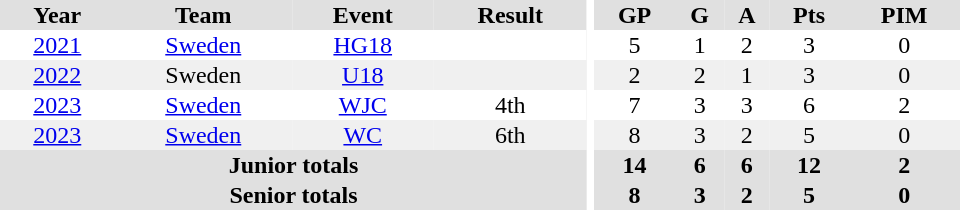<table border="0" cellpadding="1" cellspacing="0" ID="Table3" style="text-align:center; width:40em;">
<tr bgcolor="#e0e0e0">
<th>Year</th>
<th>Team</th>
<th>Event</th>
<th>Result</th>
<th rowspan="99" bgcolor="#ffffff"></th>
<th>GP</th>
<th>G</th>
<th>A</th>
<th>Pts</th>
<th>PIM</th>
</tr>
<tr>
<td><a href='#'>2021</a></td>
<td><a href='#'>Sweden</a></td>
<td><a href='#'>HG18</a></td>
<td></td>
<td>5</td>
<td>1</td>
<td>2</td>
<td>3</td>
<td>0</td>
</tr>
<tr bgcolor="#f0f0f0">
<td><a href='#'>2022</a></td>
<td>Sweden</td>
<td><a href='#'>U18</a></td>
<td></td>
<td>2</td>
<td>2</td>
<td>1</td>
<td>3</td>
<td>0</td>
</tr>
<tr>
<td><a href='#'>2023</a></td>
<td><a href='#'>Sweden</a></td>
<td><a href='#'>WJC</a></td>
<td>4th</td>
<td>7</td>
<td>3</td>
<td>3</td>
<td>6</td>
<td>2</td>
</tr>
<tr bgcolor="#f0f0f0">
<td><a href='#'>2023</a></td>
<td><a href='#'>Sweden</a></td>
<td><a href='#'>WC</a></td>
<td>6th</td>
<td>8</td>
<td>3</td>
<td>2</td>
<td>5</td>
<td>0</td>
</tr>
<tr bgcolor="#e0e0e0">
<th colspan="4">Junior totals</th>
<th>14</th>
<th>6</th>
<th>6</th>
<th>12</th>
<th>2</th>
</tr>
<tr bgcolor="#e0e0e0">
<th colspan="4">Senior totals</th>
<th>8</th>
<th>3</th>
<th>2</th>
<th>5</th>
<th>0</th>
</tr>
</table>
